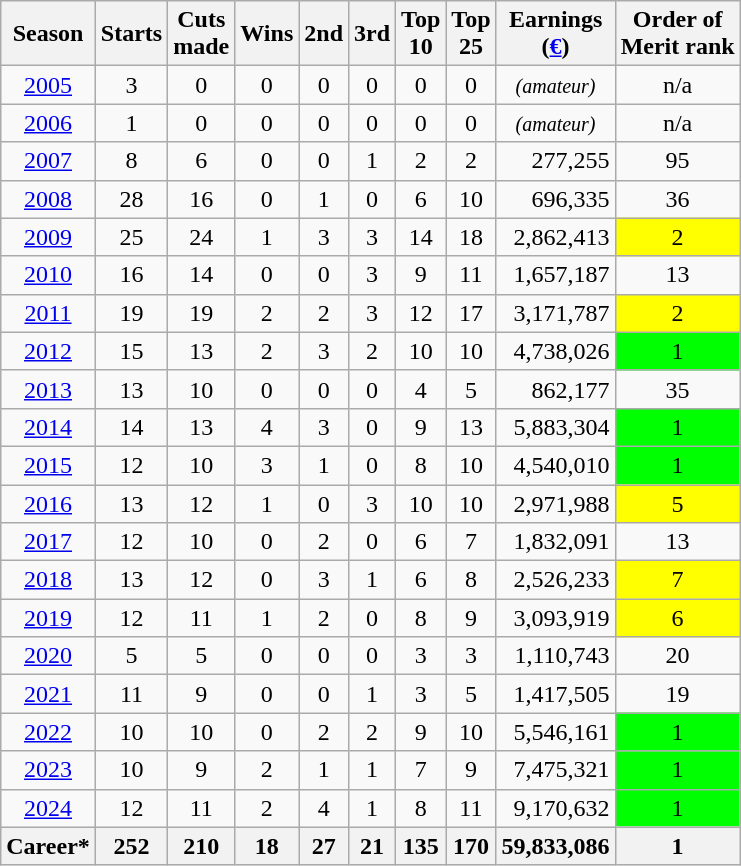<table class="wikitable" style="text-align:center">
<tr>
<th>Season</th>
<th>Starts</th>
<th>Cuts<br>made</th>
<th>Wins</th>
<th>2nd</th>
<th>3rd</th>
<th>Top<br>10</th>
<th>Top<br>25</th>
<th>Earnings<br>(<a href='#'>€</a>)</th>
<th>Order of<br>Merit rank</th>
</tr>
<tr>
<td><a href='#'>2005</a></td>
<td>3</td>
<td>0</td>
<td>0</td>
<td>0</td>
<td>0</td>
<td>0</td>
<td>0</td>
<td style="text-align:center;"><small><em>(amateur)</em></small></td>
<td>n/a</td>
</tr>
<tr>
<td><a href='#'>2006</a></td>
<td>1</td>
<td>0</td>
<td>0</td>
<td>0</td>
<td>0</td>
<td>0</td>
<td>0</td>
<td style="text-align:center;"><small><em>(amateur)</em></small></td>
<td>n/a</td>
</tr>
<tr>
<td><a href='#'>2007</a></td>
<td>8</td>
<td>6</td>
<td>0</td>
<td>0</td>
<td>1</td>
<td>2</td>
<td>2</td>
<td style="text-align:right;">277,255</td>
<td>95</td>
</tr>
<tr>
<td><a href='#'>2008</a></td>
<td>28</td>
<td>16</td>
<td>0</td>
<td>1</td>
<td>0</td>
<td>6</td>
<td>10</td>
<td style="text-align:right;">696,335</td>
<td>36</td>
</tr>
<tr>
<td><a href='#'>2009</a></td>
<td>25</td>
<td>24</td>
<td>1</td>
<td>3</td>
<td>3</td>
<td>14</td>
<td>18</td>
<td style="text-align:right;">2,862,413</td>
<td style="background:yellow;">2</td>
</tr>
<tr>
<td><a href='#'>2010</a></td>
<td>16</td>
<td>14</td>
<td>0</td>
<td>0</td>
<td>3</td>
<td>9</td>
<td>11</td>
<td style="text-align:right;">1,657,187</td>
<td>13</td>
</tr>
<tr>
<td><a href='#'>2011</a></td>
<td>19</td>
<td>19</td>
<td>2</td>
<td>2</td>
<td>3</td>
<td>12</td>
<td>17</td>
<td style="text-align:right;">3,171,787</td>
<td style="background:yellow;">2</td>
</tr>
<tr>
<td><a href='#'>2012</a></td>
<td>15</td>
<td>13</td>
<td>2</td>
<td>3</td>
<td>2</td>
<td>10</td>
<td>10</td>
<td style="text-align:right;">4,738,026</td>
<td style="background:lime;">1</td>
</tr>
<tr>
<td><a href='#'>2013</a></td>
<td>13</td>
<td>10</td>
<td>0</td>
<td>0</td>
<td>0</td>
<td>4</td>
<td>5</td>
<td style="text-align:right;">862,177</td>
<td>35</td>
</tr>
<tr>
<td><a href='#'>2014</a></td>
<td>14</td>
<td>13</td>
<td>4</td>
<td>3</td>
<td>0</td>
<td>9</td>
<td>13</td>
<td style="text-align:right;">5,883,304</td>
<td style="background:lime;">1</td>
</tr>
<tr>
<td><a href='#'>2015</a></td>
<td>12</td>
<td>10</td>
<td>3</td>
<td>1</td>
<td>0</td>
<td>8</td>
<td>10</td>
<td style="text-align:right;">4,540,010</td>
<td style="background:lime;">1</td>
</tr>
<tr>
<td><a href='#'>2016</a></td>
<td>13</td>
<td>12</td>
<td>1</td>
<td>0</td>
<td>3</td>
<td>10</td>
<td>10</td>
<td style="text-align:right;">2,971,988</td>
<td style="background:yellow;">5</td>
</tr>
<tr>
<td><a href='#'>2017</a></td>
<td>12</td>
<td>10</td>
<td>0</td>
<td>2</td>
<td>0</td>
<td>6</td>
<td>7</td>
<td style="text-align:right;">1,832,091</td>
<td>13</td>
</tr>
<tr>
<td><a href='#'>2018</a></td>
<td>13</td>
<td>12</td>
<td>0</td>
<td>3</td>
<td>1</td>
<td>6</td>
<td>8</td>
<td style="text-align:right;">2,526,233</td>
<td style="background:yellow;">7</td>
</tr>
<tr>
<td><a href='#'>2019</a></td>
<td>12</td>
<td>11</td>
<td>1</td>
<td>2</td>
<td>0</td>
<td>8</td>
<td>9</td>
<td style="text-align:right;">3,093,919</td>
<td style="background:yellow;">6</td>
</tr>
<tr>
<td><a href='#'>2020</a></td>
<td>5</td>
<td>5</td>
<td>0</td>
<td>0</td>
<td>0</td>
<td>3</td>
<td>3</td>
<td style="text-align:right;">1,110,743</td>
<td>20</td>
</tr>
<tr>
<td><a href='#'>2021</a></td>
<td>11</td>
<td>9</td>
<td>0</td>
<td>0</td>
<td>1</td>
<td>3</td>
<td>5</td>
<td style="text-align:right;">1,417,505</td>
<td>19</td>
</tr>
<tr>
<td><a href='#'>2022</a></td>
<td>10</td>
<td>10</td>
<td>0</td>
<td>2</td>
<td>2</td>
<td>9</td>
<td>10</td>
<td style="text-align:right;">5,546,161</td>
<td style="background:lime;">1</td>
</tr>
<tr>
<td><a href='#'>2023</a></td>
<td>10</td>
<td>9</td>
<td>2</td>
<td>1</td>
<td>1</td>
<td>7</td>
<td>9</td>
<td style="text-align:right;">7,475,321</td>
<td style="background:lime;">1</td>
</tr>
<tr>
<td><a href='#'>2024</a></td>
<td>12</td>
<td>11</td>
<td>2</td>
<td>4</td>
<td>1</td>
<td>8</td>
<td>11</td>
<td style="text-align:right;">9,170,632</td>
<td style="background:lime;">1</td>
</tr>
<tr>
<th>Career*</th>
<th>252</th>
<th>210</th>
<th>18</th>
<th>27</th>
<th>21</th>
<th>135</th>
<th>170</th>
<th>59,833,086</th>
<th>1</th>
</tr>
</table>
